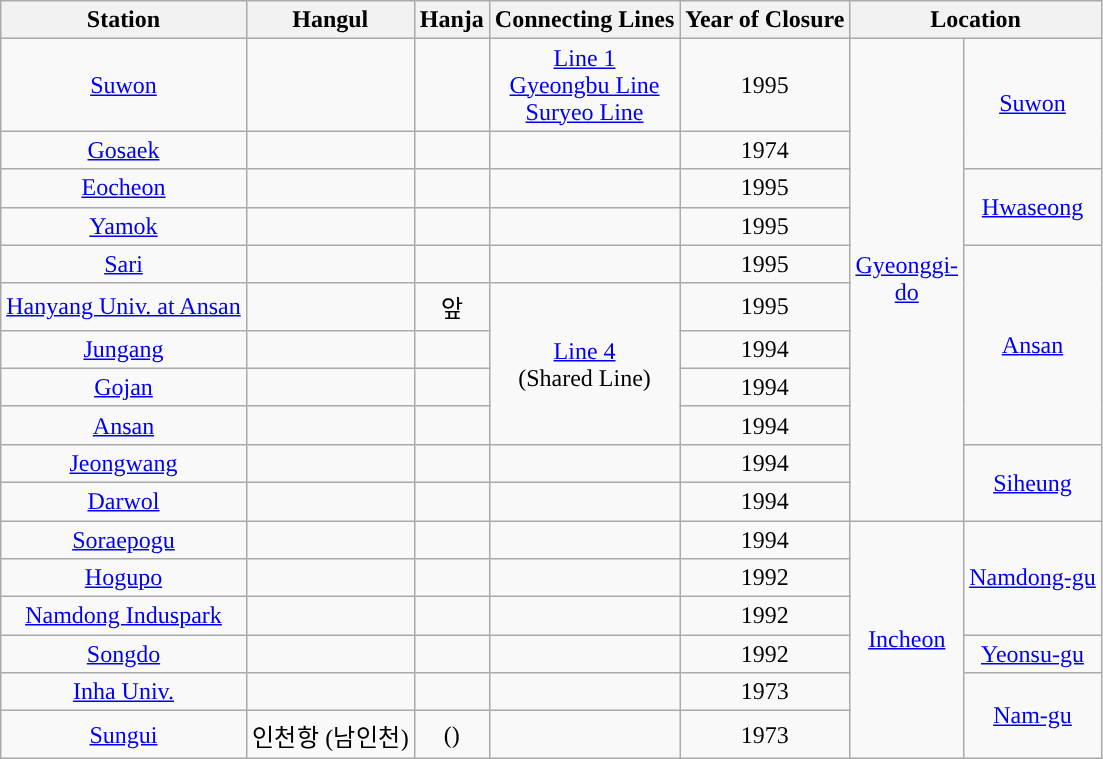<table class="wikitable" style="text-align:center;">
<tr style="border-bottom:">
<th>Station</th>
<th>Hangul</th>
<th>Hanja</th>
<th>Connecting Lines</th>
<th>Year of Closure</th>
<th colspan="2">Location</th>
</tr>
<tr>
<td><a href='#'>Suwon</a></td>
<td></td>
<td></td>
<td><a href='#'>Line 1</a><br><a href='#'>Gyeongbu Line</a><br><a href='#'>Suryeo Line</a></td>
<td>1995</td>
<td rowspan="11" style="width:1.2em;"><a href='#'>Gyeonggi-do</a></td>
<td rowspan="2"><a href='#'>Suwon</a></td>
</tr>
<tr>
<td><a href='#'>Gosaek</a></td>
<td></td>
<td></td>
<td></td>
<td>1974</td>
</tr>
<tr>
<td><a href='#'>Eocheon</a></td>
<td></td>
<td></td>
<td></td>
<td>1995</td>
<td rowspan="2"><a href='#'>Hwaseong</a></td>
</tr>
<tr>
<td><a href='#'>Yamok</a></td>
<td></td>
<td></td>
<td></td>
<td>1995</td>
</tr>
<tr>
<td><a href='#'>Sari</a></td>
<td></td>
<td></td>
<td></td>
<td>1995</td>
<td rowspan="5"><a href='#'>Ansan</a></td>
</tr>
<tr>
<td><a href='#'>Hanyang Univ. at Ansan</a></td>
<td></td>
<td>앞</td>
<td rowspan="4"><a href='#'>Line 4</a><br>(Shared Line)</td>
<td>1995</td>
</tr>
<tr>
<td><a href='#'>Jungang</a></td>
<td></td>
<td></td>
<td>1994</td>
</tr>
<tr>
<td><a href='#'>Gojan</a></td>
<td></td>
<td></td>
<td>1994</td>
</tr>
<tr>
<td><a href='#'>Ansan</a></td>
<td></td>
<td></td>
<td>1994</td>
</tr>
<tr>
<td><a href='#'>Jeongwang</a></td>
<td></td>
<td></td>
<td></td>
<td>1994</td>
<td rowspan="2"><a href='#'>Siheung</a></td>
</tr>
<tr>
<td><a href='#'>Darwol</a></td>
<td></td>
<td></td>
<td></td>
<td>1994</td>
</tr>
<tr>
<td><a href='#'>Soraepogu</a></td>
<td></td>
<td></td>
<td></td>
<td>1994</td>
<td rowspan="6" style="width:1.2em;"><a href='#'>Incheon</a></td>
<td rowspan="3"><a href='#'>Namdong-gu</a></td>
</tr>
<tr>
<td><a href='#'>Hogupo</a></td>
<td></td>
<td></td>
<td></td>
<td>1992</td>
</tr>
<tr>
<td><a href='#'>Namdong Induspark</a></td>
<td></td>
<td></td>
<td></td>
<td>1992</td>
</tr>
<tr>
<td><a href='#'>Songdo</a></td>
<td></td>
<td></td>
<td></td>
<td>1992</td>
<td><a href='#'>Yeonsu-gu</a></td>
</tr>
<tr>
<td><a href='#'>Inha Univ.</a></td>
<td></td>
<td></td>
<td></td>
<td>1973</td>
<td rowspan="2"><a href='#'>Nam-gu</a></td>
</tr>
<tr>
<td><a href='#'>Sungui</a></td>
<td>인천항 (남인천)</td>
<td> ()</td>
<td></td>
<td>1973</td>
</tr>
</table>
